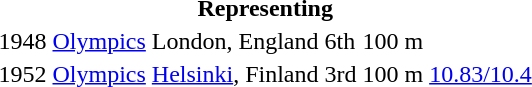<table>
<tr>
<th colspan="6">Representing </th>
</tr>
<tr>
<td>1948</td>
<td><a href='#'>Olympics</a></td>
<td>London, England</td>
<td>6th</td>
<td>100 m</td>
<td><a href='#'></a></td>
</tr>
<tr>
<td>1952</td>
<td><a href='#'>Olympics</a></td>
<td><a href='#'>Helsinki</a>, Finland</td>
<td>3rd</td>
<td>100 m</td>
<td><a href='#'>10.83/10.4</a></td>
</tr>
</table>
